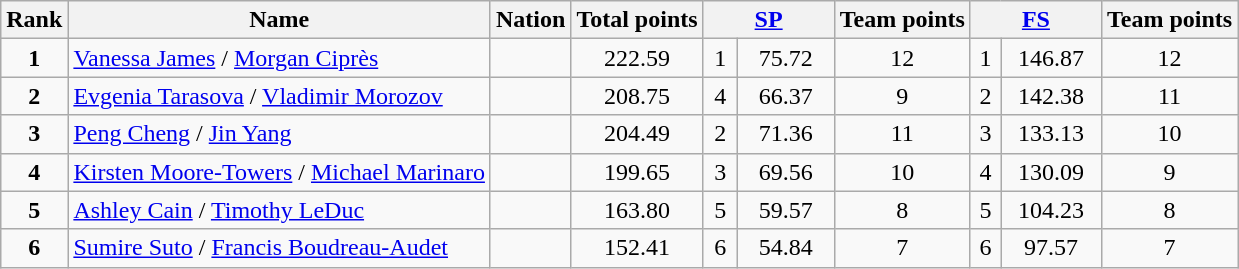<table class="wikitable sortable">
<tr>
<th>Rank</th>
<th>Name</th>
<th>Nation</th>
<th>Total points</th>
<th colspan="2" width="80px"><a href='#'>SP</a></th>
<th>Team points</th>
<th colspan="2" width="80px"><a href='#'>FS</a></th>
<th>Team points</th>
</tr>
<tr>
<td style="text-align: center;"><strong>1</strong></td>
<td><a href='#'>Vanessa James</a> / <a href='#'>Morgan Ciprès</a></td>
<td></td>
<td style="text-align: center;">222.59</td>
<td style="text-align: center;">1</td>
<td style="text-align: center;">75.72</td>
<td style="text-align: center;">12</td>
<td style="text-align: center;">1</td>
<td style="text-align: center;">146.87</td>
<td style="text-align: center;">12</td>
</tr>
<tr>
<td style="text-align: center;"><strong>2</strong></td>
<td><a href='#'>Evgenia Tarasova</a> / <a href='#'>Vladimir Morozov</a></td>
<td></td>
<td style="text-align: center;">208.75</td>
<td style="text-align: center;">4</td>
<td style="text-align: center;">66.37</td>
<td style="text-align: center;">9</td>
<td style="text-align: center;">2</td>
<td style="text-align: center;">142.38</td>
<td style="text-align: center;">11</td>
</tr>
<tr>
<td style="text-align: center;"><strong>3</strong></td>
<td><a href='#'>Peng Cheng</a> / <a href='#'>Jin Yang</a></td>
<td></td>
<td style="text-align: center;">204.49</td>
<td style="text-align: center;">2</td>
<td style="text-align: center;">71.36</td>
<td style="text-align: center;">11</td>
<td style="text-align: center;">3</td>
<td style="text-align: center;">133.13</td>
<td style="text-align: center;">10</td>
</tr>
<tr>
<td style="text-align: center;"><strong>4</strong></td>
<td><a href='#'>Kirsten Moore-Towers</a> / <a href='#'>Michael Marinaro</a></td>
<td></td>
<td style="text-align: center;">199.65</td>
<td style="text-align: center;">3</td>
<td style="text-align: center;">69.56</td>
<td style="text-align: center;">10</td>
<td style="text-align: center;">4</td>
<td style="text-align: center;">130.09</td>
<td style="text-align: center;">9</td>
</tr>
<tr>
<td style="text-align: center;"><strong>5</strong></td>
<td><a href='#'>Ashley Cain</a> / <a href='#'>Timothy LeDuc</a></td>
<td></td>
<td style="text-align: center;">163.80</td>
<td style="text-align: center;">5</td>
<td style="text-align: center;">59.57</td>
<td style="text-align: center;">8</td>
<td style="text-align: center;">5</td>
<td style="text-align: center;">104.23</td>
<td style="text-align: center;">8</td>
</tr>
<tr>
<td style="text-align: center;"><strong>6</strong></td>
<td><a href='#'>Sumire Suto</a> / <a href='#'>Francis Boudreau-Audet</a></td>
<td></td>
<td style="text-align: center;">152.41</td>
<td style="text-align: center;">6</td>
<td style="text-align: center;">54.84</td>
<td style="text-align: center;">7</td>
<td style="text-align: center;">6</td>
<td style="text-align: center;">97.57</td>
<td style="text-align: center;">7</td>
</tr>
</table>
